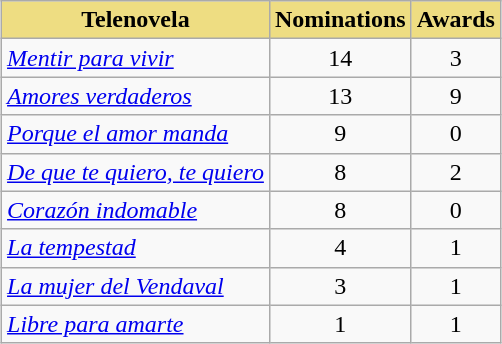<table class="wikitable sortable" style="margin:1em auto;">
<tr>
<th style="background-color:#EEDD82;">Telenovela</th>
<th style="background-color:#EEDD82;">Nominations</th>
<th style="background-color:#EEDD82;">Awards</th>
</tr>
<tr>
<td><em><a href='#'>Mentir para vivir</a></em></td>
<td style="text-align:center;">14</td>
<td style="text-align:center;">3</td>
</tr>
<tr>
<td><em><a href='#'>Amores verdaderos</a></em></td>
<td style="text-align:center;">13</td>
<td style="text-align:center;">9</td>
</tr>
<tr>
<td><em><a href='#'>Porque el amor manda</a></em></td>
<td style="text-align:center;">9</td>
<td style="text-align:center;">0</td>
</tr>
<tr>
<td><em><a href='#'>De que te quiero, te quiero</a></em></td>
<td style="text-align:center;">8</td>
<td style="text-align:center;">2</td>
</tr>
<tr>
<td><em><a href='#'>Corazón indomable</a></em></td>
<td style="text-align:center;">8</td>
<td style="text-align:center;">0</td>
</tr>
<tr>
<td><em><a href='#'>La tempestad</a></em></td>
<td style="text-align:center;">4</td>
<td style="text-align:center;">1</td>
</tr>
<tr>
<td><em><a href='#'>La mujer del Vendaval</a></em></td>
<td style="text-align:center;">3</td>
<td style="text-align:center;">1</td>
</tr>
<tr>
<td><em><a href='#'>Libre para amarte</a></em></td>
<td style="text-align:center;">1</td>
<td style="text-align:center;">1</td>
</tr>
</table>
